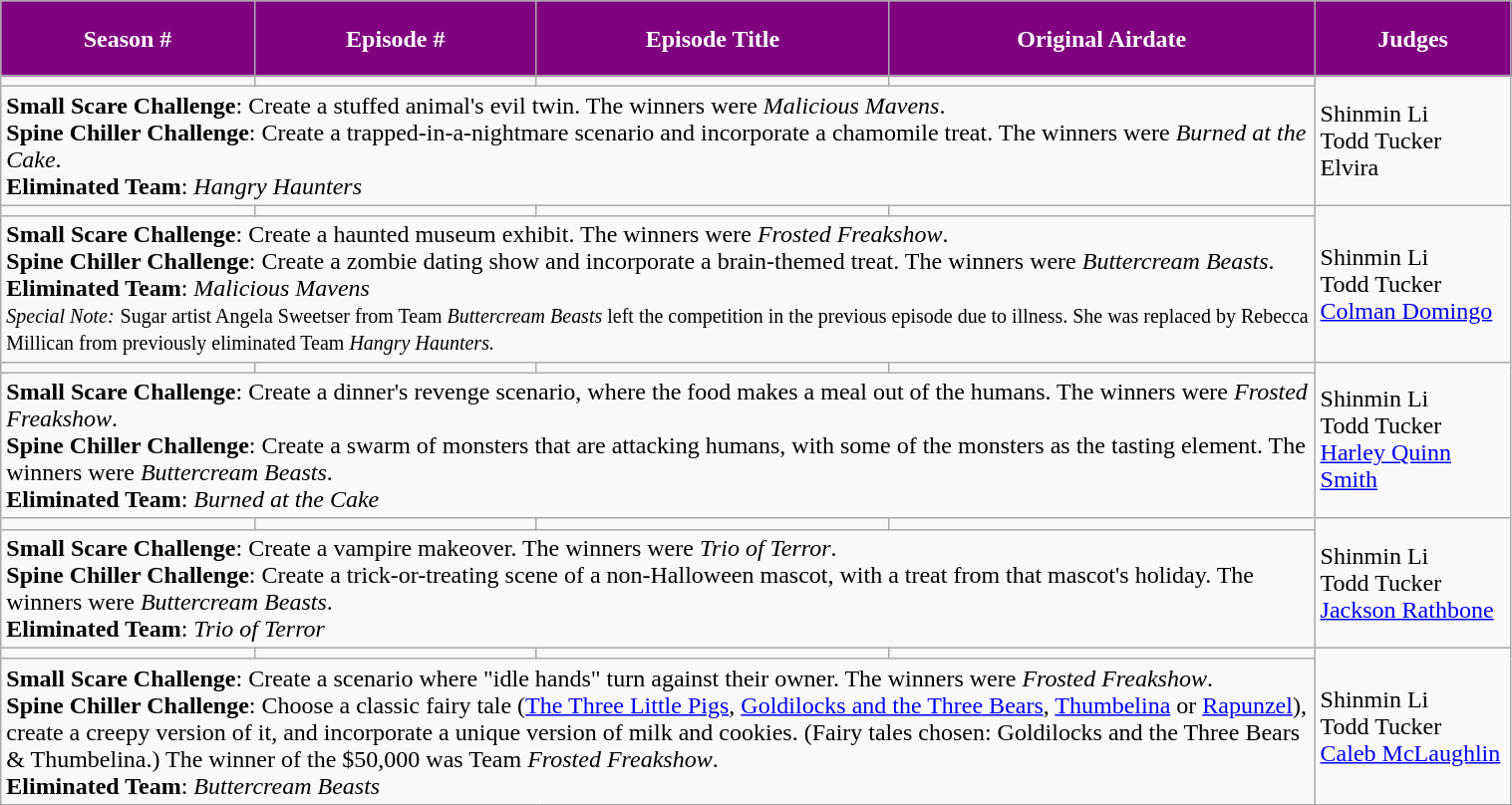<table class="wikitable" style="width:80%;">
<tr style="background-color: #800080; color:white; height: 50px;">
<th style="background-color: #800080; color: #FFFFFF;">Season #</th>
<th style="background-color: #800080; color: #FFFFFF;">Episode #</th>
<th style="background-color: #800080; color: #FFFFFF;">Episode Title</th>
<th style="background-color: #800080; color: #FFFFFF;">Original Airdate</th>
<th style="background-color: #800080; color: #FFFFFF;" width=13%>Judges</th>
</tr>
<tr>
<td></td>
<td></td>
<td></td>
<td></td>
<td rowspan="2">Shinmin Li<br>Todd Tucker<br>Elvira</td>
</tr>
<tr>
<td colspan="4"><strong>Small Scare Challenge</strong>: Create a stuffed animal's evil twin. The winners were <em>Malicious Mavens</em>.<br><strong>Spine Chiller Challenge</strong>: Create a trapped-in-a-nightmare scenario and incorporate a chamomile treat. The winners were <em>Burned at the Cake</em>.<br><strong>Eliminated Team</strong>: <em>Hangry Haunters</em></td>
</tr>
<tr>
<td></td>
<td></td>
<td></td>
<td></td>
<td rowspan="2">Shinmin Li<br>Todd Tucker<br><a href='#'>Colman Domingo</a></td>
</tr>
<tr>
<td colspan="4"><strong>Small Scare Challenge</strong>: Create a haunted museum exhibit. The winners were <em>Frosted Freakshow</em>.<br><strong>Spine Chiller Challenge</strong>: Create a zombie dating show and incorporate a brain-themed treat. The winners were <em>Buttercream Beasts</em>.<br><strong>Eliminated Team</strong>: <em>Malicious Mavens</em><br><em><small>Special Note:</small></em> <small>Sugar artist Angela Sweetser from Team <em>Buttercream Beasts</em> left the competition in the previous episode due to illness. She was replaced by Rebecca Millican from previously eliminated Team <em>Hangry Haunters.</em></small></td>
</tr>
<tr>
<td></td>
<td></td>
<td></td>
<td></td>
<td rowspan="2">Shinmin Li<br>Todd Tucker<br><a href='#'>Harley Quinn Smith</a></td>
</tr>
<tr>
<td colspan="4"><strong>Small Scare Challenge</strong>: Create a dinner's revenge scenario, where the food makes a meal out of the humans. The winners were <em>Frosted Freakshow</em>.<br><strong>Spine Chiller Challenge</strong>: Create a swarm of monsters that are attacking humans, with some of the monsters as the tasting element. The winners were <em>Buttercream Beasts</em>.<br><strong>Eliminated Team</strong>: <em>Burned at the Cake</em></td>
</tr>
<tr>
<td></td>
<td></td>
<td></td>
<td></td>
<td rowspan="2">Shinmin Li<br>Todd Tucker<br><a href='#'>Jackson Rathbone</a></td>
</tr>
<tr>
<td colspan="4"><strong>Small Scare Challenge</strong>: Create a vampire makeover. The winners were <em>Trio of Terror</em>.<br><strong>Spine Chiller Challenge</strong>: Create a trick-or-treating scene of a non-Halloween mascot, with a treat from that mascot's holiday. The winners were <em>Buttercream Beasts</em>.<br><strong>Eliminated Team</strong>: <em>Trio of Terror</em></td>
</tr>
<tr>
<td></td>
<td></td>
<td></td>
<td></td>
<td rowspan="2">Shinmin Li<br>Todd Tucker<br><a href='#'>Caleb McLaughlin</a></td>
</tr>
<tr>
<td colspan="4"><strong>Small Scare Challenge</strong>: Create a scenario where "idle hands" turn against their owner. The winners were <em>Frosted Freakshow</em>.<br><strong>Spine Chiller Challenge</strong>: Choose a classic fairy tale (<a href='#'>The Three Little Pigs</a>, <a href='#'>Goldilocks and the Three Bears</a>, <a href='#'>Thumbelina</a> or <a href='#'>Rapunzel</a>), create a creepy version of it, and incorporate a unique version of milk and cookies. (Fairy tales chosen: Goldilocks and the Three Bears & Thumbelina.) The winner of the $50,000 was Team <em>Frosted Freakshow</em>.<br><strong>Eliminated Team</strong>: <em>Buttercream Beasts</em></td>
</tr>
</table>
